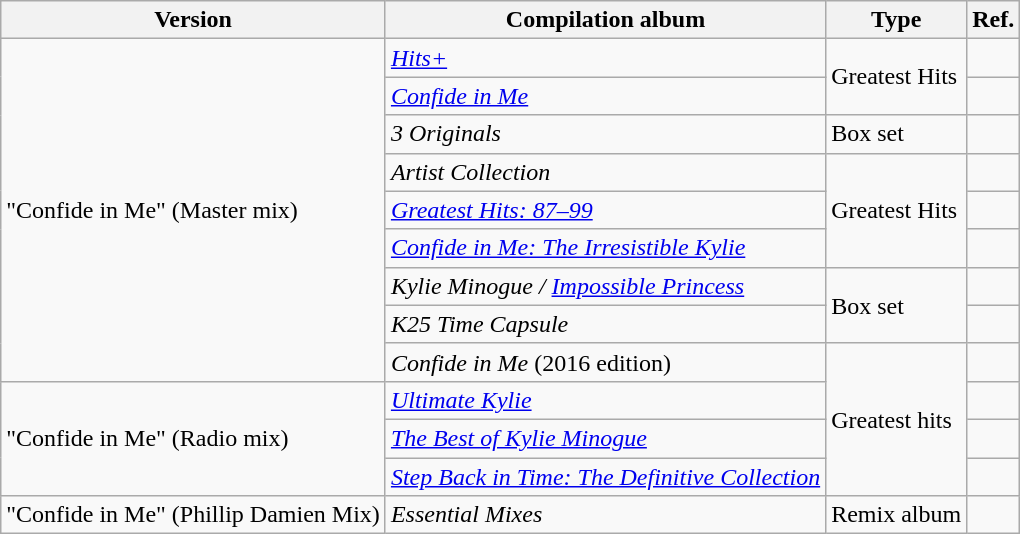<table class="wikitable">
<tr>
<th>Version</th>
<th>Compilation album</th>
<th>Type</th>
<th>Ref.</th>
</tr>
<tr>
<td rowspan="9">"Confide in Me" (Master mix)</td>
<td><em><a href='#'>Hits+</a></em></td>
<td rowspan="2">Greatest Hits</td>
<td></td>
</tr>
<tr>
<td><em><a href='#'>Confide in Me</a></em></td>
<td></td>
</tr>
<tr>
<td><em>3 Originals</em></td>
<td>Box set</td>
<td></td>
</tr>
<tr>
<td><em>Artist Collection</em></td>
<td rowspan="3">Greatest Hits</td>
<td></td>
</tr>
<tr>
<td><em><a href='#'>Greatest Hits: 87–99</a></em></td>
<td></td>
</tr>
<tr>
<td><em><a href='#'>Confide in Me: The Irresistible Kylie</a></em></td>
<td></td>
</tr>
<tr>
<td><em>Kylie Minogue / <a href='#'>Impossible Princess</a></em></td>
<td rowspan="2">Box set</td>
<td></td>
</tr>
<tr>
<td><em>K25 Time Capsule</em></td>
<td></td>
</tr>
<tr>
<td><em>Confide in Me</em> (2016 edition)</td>
<td rowspan="4">Greatest hits</td>
<td></td>
</tr>
<tr>
<td rowspan="3">"Confide in Me" (Radio mix)</td>
<td><em><a href='#'>Ultimate Kylie</a></em></td>
<td></td>
</tr>
<tr>
<td><em><a href='#'>The Best of Kylie Minogue</a></em></td>
<td></td>
</tr>
<tr>
<td><em><a href='#'>Step Back in Time: The Definitive Collection</a></em></td>
<td></td>
</tr>
<tr>
<td>"Confide in Me" (Phillip Damien Mix)</td>
<td><em>Essential Mixes</em></td>
<td>Remix album</td>
<td></td>
</tr>
</table>
